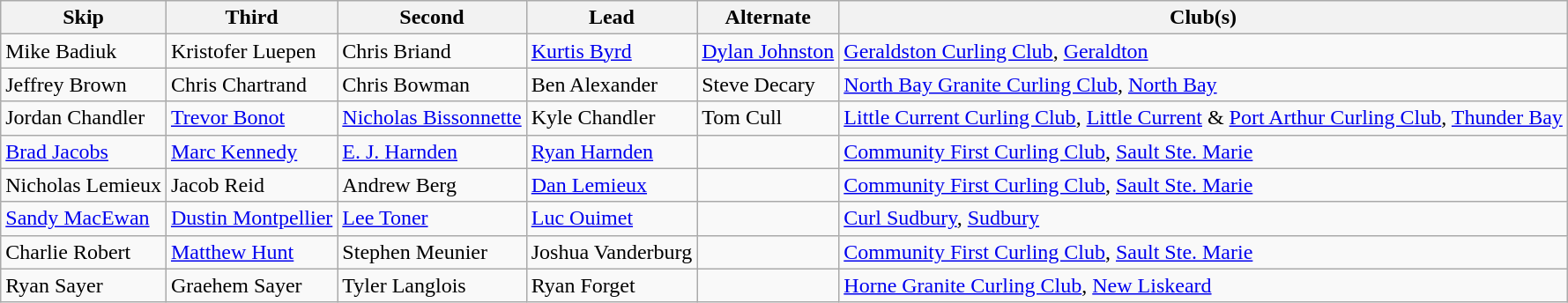<table class="wikitable">
<tr>
<th>Skip</th>
<th>Third</th>
<th>Second</th>
<th>Lead</th>
<th>Alternate</th>
<th>Club(s)</th>
</tr>
<tr>
<td>Mike Badiuk</td>
<td>Kristofer Luepen</td>
<td>Chris Briand</td>
<td><a href='#'>Kurtis Byrd</a></td>
<td><a href='#'>Dylan Johnston</a></td>
<td><a href='#'>Geraldston Curling Club</a>, <a href='#'>Geraldton</a></td>
</tr>
<tr>
<td>Jeffrey Brown</td>
<td>Chris Chartrand</td>
<td>Chris Bowman</td>
<td>Ben Alexander</td>
<td>Steve Decary</td>
<td><a href='#'>North Bay Granite Curling Club</a>, <a href='#'>North Bay</a></td>
</tr>
<tr>
<td>Jordan Chandler</td>
<td><a href='#'>Trevor Bonot</a></td>
<td><a href='#'>Nicholas Bissonnette</a></td>
<td>Kyle Chandler</td>
<td>Tom Cull</td>
<td><a href='#'>Little Current Curling Club</a>, <a href='#'>Little Current</a> & <a href='#'>Port Arthur Curling Club</a>, <a href='#'>Thunder Bay</a></td>
</tr>
<tr>
<td><a href='#'>Brad Jacobs</a></td>
<td><a href='#'>Marc Kennedy</a></td>
<td><a href='#'>E. J. Harnden</a></td>
<td><a href='#'>Ryan Harnden</a></td>
<td></td>
<td><a href='#'>Community First Curling Club</a>, <a href='#'>Sault Ste. Marie</a></td>
</tr>
<tr>
<td>Nicholas Lemieux</td>
<td>Jacob Reid</td>
<td>Andrew Berg</td>
<td><a href='#'>Dan Lemieux</a></td>
<td></td>
<td><a href='#'>Community First Curling Club</a>, <a href='#'>Sault Ste. Marie</a></td>
</tr>
<tr>
<td><a href='#'>Sandy MacEwan</a></td>
<td><a href='#'>Dustin Montpellier</a></td>
<td><a href='#'>Lee Toner</a></td>
<td><a href='#'>Luc Ouimet</a></td>
<td></td>
<td><a href='#'>Curl Sudbury</a>, <a href='#'>Sudbury</a></td>
</tr>
<tr>
<td>Charlie Robert</td>
<td><a href='#'>Matthew Hunt</a></td>
<td>Stephen Meunier</td>
<td>Joshua Vanderburg</td>
<td></td>
<td><a href='#'>Community First Curling Club</a>, <a href='#'>Sault Ste. Marie</a></td>
</tr>
<tr>
<td>Ryan Sayer</td>
<td>Graehem Sayer</td>
<td>Tyler Langlois</td>
<td>Ryan Forget</td>
<td></td>
<td><a href='#'>Horne Granite Curling Club</a>, <a href='#'>New Liskeard</a></td>
</tr>
</table>
